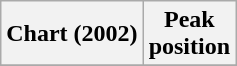<table class="wikitable plainrowheaders">
<tr>
<th scope="col">Chart (2002)</th>
<th scope="col">Peak<br>position</th>
</tr>
<tr>
</tr>
</table>
